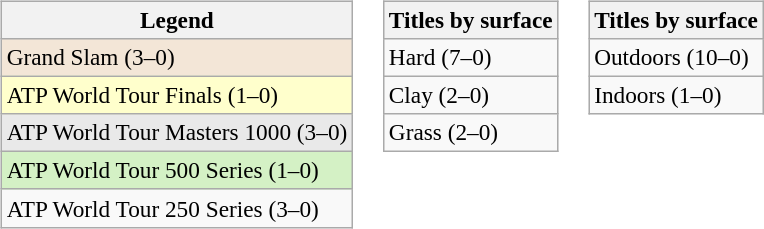<table>
<tr>
<td valign=top><br><table class=wikitable style="font-size:97%">
<tr>
<th>Legend</th>
</tr>
<tr style="background:#f3e6d7;">
<td>Grand Slam (3–0)</td>
</tr>
<tr style="background:#ffc;">
<td>ATP World Tour Finals (1–0)</td>
</tr>
<tr style="background:#e9e9e9;">
<td>ATP World Tour Masters 1000 (3–0)</td>
</tr>
<tr style="background:#d4f1c5;">
<td>ATP World Tour 500 Series (1–0)</td>
</tr>
<tr>
<td>ATP World Tour 250 Series (3–0)</td>
</tr>
</table>
</td>
<td valign=top><br><table class=wikitable style="font-size:97%">
<tr>
<th>Titles by surface</th>
</tr>
<tr>
<td>Hard (7–0)</td>
</tr>
<tr>
<td>Clay (2–0)</td>
</tr>
<tr>
<td>Grass (2–0)</td>
</tr>
</table>
</td>
<td valign=top><br><table class=wikitable style="font-size:97%">
<tr>
<th>Titles by surface</th>
</tr>
<tr>
<td>Outdoors (10–0)</td>
</tr>
<tr>
<td>Indoors (1–0)</td>
</tr>
</table>
</td>
</tr>
</table>
